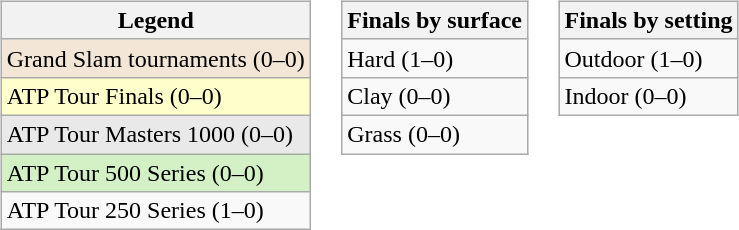<table>
<tr valign=top>
<td><br><table class=wikitable>
<tr>
<th>Legend</th>
</tr>
<tr bgcolor="#f3e6d7">
<td>Grand Slam tournaments (0–0)</td>
</tr>
<tr bgcolor="ffffcc">
<td>ATP Tour Finals (0–0)</td>
</tr>
<tr bgcolor="#e9e9e9">
<td>ATP Tour Masters 1000 (0–0)</td>
</tr>
<tr bgcolor=#d4f1c5>
<td>ATP Tour 500 Series (0–0)</td>
</tr>
<tr>
<td>ATP Tour 250 Series (1–0)</td>
</tr>
</table>
</td>
<td><br><table class="wikitable">
<tr>
<th>Finals by surface</th>
</tr>
<tr>
<td>Hard (1–0)</td>
</tr>
<tr>
<td>Clay (0–0)</td>
</tr>
<tr>
<td>Grass (0–0)</td>
</tr>
</table>
</td>
<td><br><table class=wikitable>
<tr>
<th>Finals by setting</th>
</tr>
<tr>
<td>Outdoor (1–0)</td>
</tr>
<tr>
<td>Indoor (0–0)</td>
</tr>
</table>
</td>
</tr>
</table>
